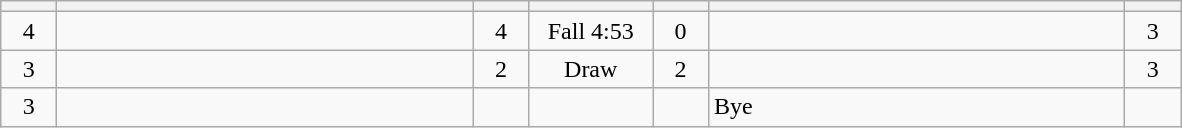<table class="wikitable" style="text-align: center;">
<tr>
<th width=30></th>
<th width=270></th>
<th width=30></th>
<th width=75></th>
<th width=30></th>
<th width=270></th>
<th width=30></th>
</tr>
<tr>
<td>4</td>
<td align=left></td>
<td>4</td>
<td>Fall 4:53</td>
<td>0</td>
<td align=left><strong></strong></td>
<td>3</td>
</tr>
<tr>
<td>3</td>
<td align=left></td>
<td>2</td>
<td>Draw</td>
<td>2</td>
<td align=left></td>
<td>3</td>
</tr>
<tr>
<td>3</td>
<td align=left><strong></strong></td>
<td></td>
<td></td>
<td></td>
<td align=left>Bye</td>
<td></td>
</tr>
</table>
